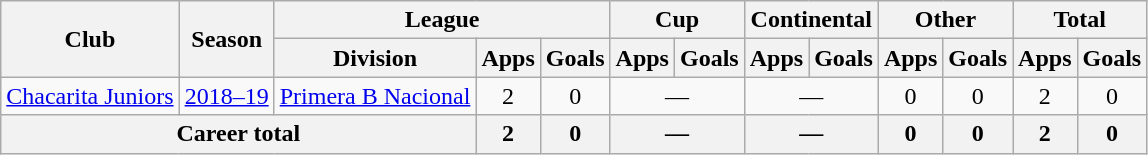<table class="wikitable" style="text-align:center">
<tr>
<th rowspan="2">Club</th>
<th rowspan="2">Season</th>
<th colspan="3">League</th>
<th colspan="2">Cup</th>
<th colspan="2">Continental</th>
<th colspan="2">Other</th>
<th colspan="2">Total</th>
</tr>
<tr>
<th>Division</th>
<th>Apps</th>
<th>Goals</th>
<th>Apps</th>
<th>Goals</th>
<th>Apps</th>
<th>Goals</th>
<th>Apps</th>
<th>Goals</th>
<th>Apps</th>
<th>Goals</th>
</tr>
<tr>
<td rowspan="1"><a href='#'>Chacarita Juniors</a></td>
<td><a href='#'>2018–19</a></td>
<td rowspan="1"><a href='#'>Primera B Nacional</a></td>
<td>2</td>
<td>0</td>
<td colspan="2">—</td>
<td colspan="2">—</td>
<td>0</td>
<td>0</td>
<td>2</td>
<td>0</td>
</tr>
<tr>
<th colspan="3">Career total</th>
<th>2</th>
<th>0</th>
<th colspan="2">—</th>
<th colspan="2">—</th>
<th>0</th>
<th>0</th>
<th>2</th>
<th>0</th>
</tr>
</table>
